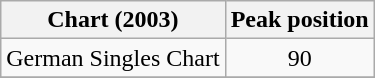<table class="wikitable">
<tr>
<th>Chart (2003)</th>
<th>Peak position</th>
</tr>
<tr>
<td>German Singles Chart</td>
<td align="center">90</td>
</tr>
<tr>
</tr>
</table>
